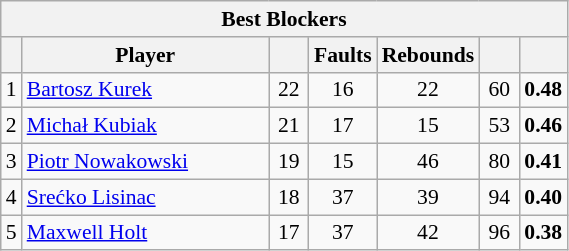<table class="wikitable sortable" style=font-size:90%>
<tr>
<th colspan=7>Best Blockers</th>
</tr>
<tr>
<th></th>
<th width=158>Player</th>
<th width=20></th>
<th width=20>Faults</th>
<th width=20>Rebounds</th>
<th width=20></th>
<th width=20></th>
</tr>
<tr>
<td align=center>1</td>
<td> <a href='#'>Bartosz Kurek</a></td>
<td align=center>22</td>
<td align=center>16</td>
<td align=center>22</td>
<td align=center>60</td>
<td align=center><strong>0.48</strong></td>
</tr>
<tr>
<td align=center>2</td>
<td> <a href='#'>Michał Kubiak</a></td>
<td align=center>21</td>
<td align=center>17</td>
<td align=center>15</td>
<td align=center>53</td>
<td align=center><strong>0.46</strong></td>
</tr>
<tr>
<td align=center>3</td>
<td> <a href='#'>Piotr Nowakowski</a></td>
<td align=center>19</td>
<td align=center>15</td>
<td align=center>46</td>
<td align=center>80</td>
<td align=center><strong>0.41</strong></td>
</tr>
<tr>
<td align=center>4</td>
<td> <a href='#'>Srećko Lisinac</a></td>
<td align=center>18</td>
<td align=center>37</td>
<td align=center>39</td>
<td align=center>94</td>
<td align=center><strong>0.40</strong></td>
</tr>
<tr>
<td align=center>5</td>
<td> <a href='#'>Maxwell Holt</a></td>
<td align=center>17</td>
<td align=center>37</td>
<td align=center>42</td>
<td align=center>96</td>
<td align=center><strong>0.38</strong></td>
</tr>
</table>
